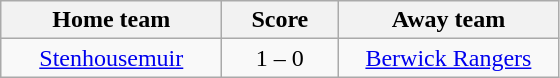<table class="wikitable" style="text-align: center">
<tr>
<th width=140>Home team</th>
<th width=70>Score</th>
<th width=140>Away team</th>
</tr>
<tr>
<td><a href='#'>Stenhousemuir</a></td>
<td>1 – 0</td>
<td><a href='#'>Berwick Rangers</a></td>
</tr>
</table>
